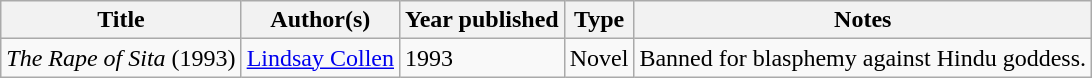<table class="wikitable sortable">
<tr>
<th>Title</th>
<th>Author(s)</th>
<th>Year published</th>
<th>Type</th>
<th class="unsortable">Notes</th>
</tr>
<tr>
<td><em>The Rape of Sita</em> (1993)</td>
<td><a href='#'>Lindsay Collen</a></td>
<td>1993</td>
<td>Novel</td>
<td>Banned for blasphemy against Hindu goddess.</td>
</tr>
</table>
